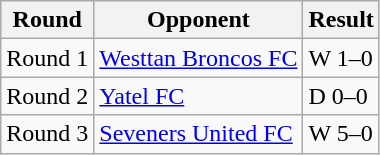<table class="wikitable">
<tr>
<th>Round</th>
<th>Opponent</th>
<th>Result</th>
</tr>
<tr>
<td>Round 1</td>
<td><a href='#'>Westtan Broncos FC</a></td>
<td>W 1–0</td>
</tr>
<tr>
<td>Round 2</td>
<td><a href='#'>Yatel FC</a></td>
<td>D 0–0</td>
</tr>
<tr>
<td>Round 3</td>
<td><a href='#'>Seveners United FC</a></td>
<td>W 5–0</td>
</tr>
</table>
